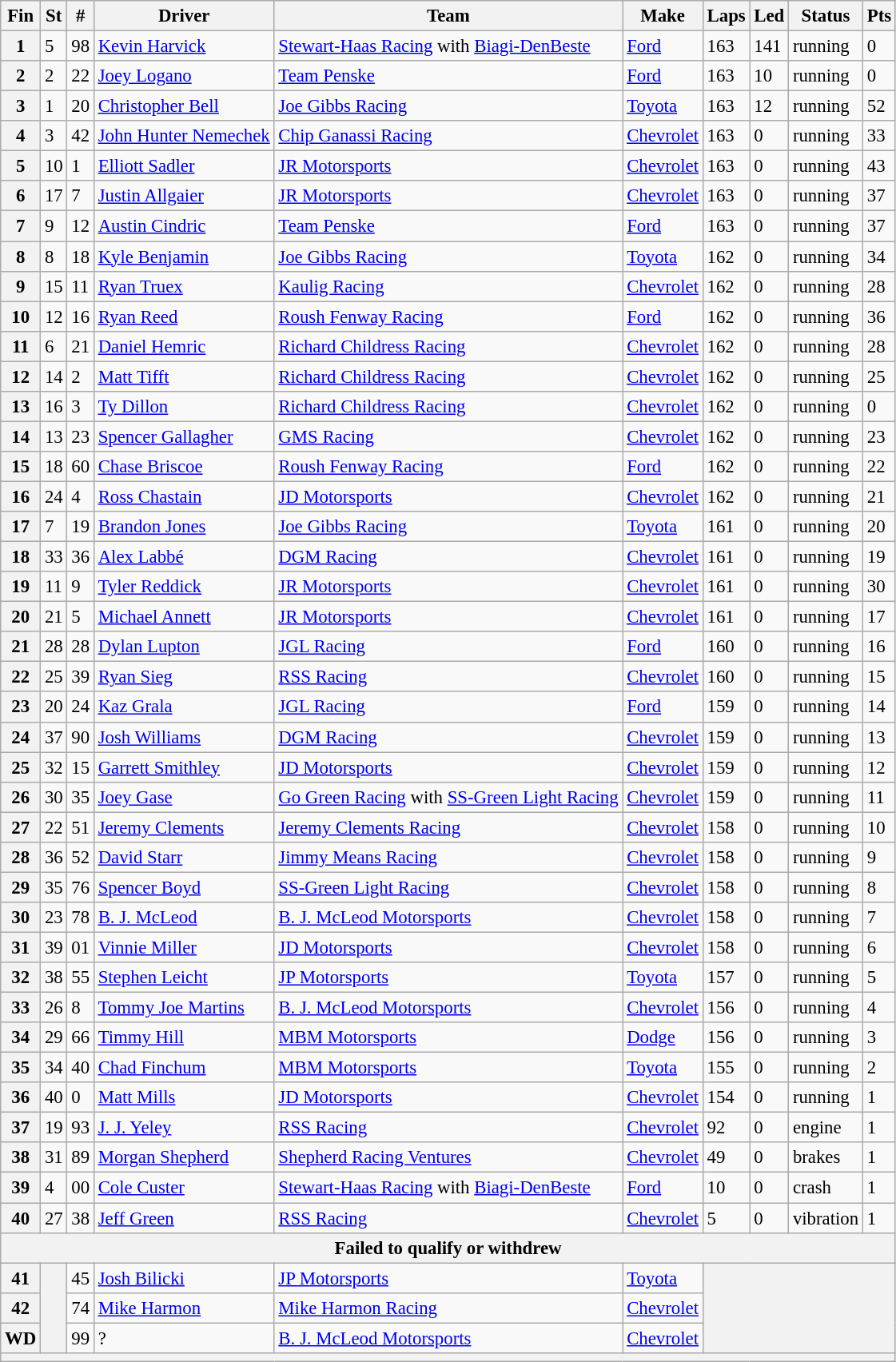<table class="wikitable" style="font-size:95%">
<tr>
<th>Fin</th>
<th>St</th>
<th>#</th>
<th>Driver</th>
<th>Team</th>
<th>Make</th>
<th>Laps</th>
<th>Led</th>
<th>Status</th>
<th>Pts</th>
</tr>
<tr>
<th>1</th>
<td>5</td>
<td>98</td>
<td><a href='#'>Kevin Harvick</a></td>
<td><a href='#'>Stewart-Haas Racing</a> with <a href='#'>Biagi-DenBeste</a></td>
<td><a href='#'>Ford</a></td>
<td>163</td>
<td>141</td>
<td>running</td>
<td>0</td>
</tr>
<tr>
<th>2</th>
<td>2</td>
<td>22</td>
<td><a href='#'>Joey Logano</a></td>
<td><a href='#'>Team Penske</a></td>
<td><a href='#'>Ford</a></td>
<td>163</td>
<td>10</td>
<td>running</td>
<td>0</td>
</tr>
<tr>
<th>3</th>
<td>1</td>
<td>20</td>
<td><a href='#'>Christopher Bell</a></td>
<td><a href='#'>Joe Gibbs Racing</a></td>
<td><a href='#'>Toyota</a></td>
<td>163</td>
<td>12</td>
<td>running</td>
<td>52</td>
</tr>
<tr>
<th>4</th>
<td>3</td>
<td>42</td>
<td><a href='#'>John Hunter Nemechek</a></td>
<td><a href='#'>Chip Ganassi Racing</a></td>
<td><a href='#'>Chevrolet</a></td>
<td>163</td>
<td>0</td>
<td>running</td>
<td>33</td>
</tr>
<tr>
<th>5</th>
<td>10</td>
<td>1</td>
<td><a href='#'>Elliott Sadler</a></td>
<td><a href='#'>JR Motorsports</a></td>
<td><a href='#'>Chevrolet</a></td>
<td>163</td>
<td>0</td>
<td>running</td>
<td>43</td>
</tr>
<tr>
<th>6</th>
<td>17</td>
<td>7</td>
<td><a href='#'>Justin Allgaier</a></td>
<td><a href='#'>JR Motorsports</a></td>
<td><a href='#'>Chevrolet</a></td>
<td>163</td>
<td>0</td>
<td>running</td>
<td>37</td>
</tr>
<tr>
<th>7</th>
<td>9</td>
<td>12</td>
<td><a href='#'>Austin Cindric</a></td>
<td><a href='#'>Team Penske</a></td>
<td><a href='#'>Ford</a></td>
<td>163</td>
<td>0</td>
<td>running</td>
<td>37</td>
</tr>
<tr>
<th>8</th>
<td>8</td>
<td>18</td>
<td><a href='#'>Kyle Benjamin</a></td>
<td><a href='#'>Joe Gibbs Racing</a></td>
<td><a href='#'>Toyota</a></td>
<td>162</td>
<td>0</td>
<td>running</td>
<td>34</td>
</tr>
<tr>
<th>9</th>
<td>15</td>
<td>11</td>
<td><a href='#'>Ryan Truex</a></td>
<td><a href='#'>Kaulig Racing</a></td>
<td><a href='#'>Chevrolet</a></td>
<td>162</td>
<td>0</td>
<td>running</td>
<td>28</td>
</tr>
<tr>
<th>10</th>
<td>12</td>
<td>16</td>
<td><a href='#'>Ryan Reed</a></td>
<td><a href='#'>Roush Fenway Racing</a></td>
<td><a href='#'>Ford</a></td>
<td>162</td>
<td>0</td>
<td>running</td>
<td>36</td>
</tr>
<tr>
<th>11</th>
<td>6</td>
<td>21</td>
<td><a href='#'>Daniel Hemric</a></td>
<td><a href='#'>Richard Childress Racing</a></td>
<td><a href='#'>Chevrolet</a></td>
<td>162</td>
<td>0</td>
<td>running</td>
<td>28</td>
</tr>
<tr>
<th>12</th>
<td>14</td>
<td>2</td>
<td><a href='#'>Matt Tifft</a></td>
<td><a href='#'>Richard Childress Racing</a></td>
<td><a href='#'>Chevrolet</a></td>
<td>162</td>
<td>0</td>
<td>running</td>
<td>25</td>
</tr>
<tr>
<th>13</th>
<td>16</td>
<td>3</td>
<td><a href='#'>Ty Dillon</a></td>
<td><a href='#'>Richard Childress Racing</a></td>
<td><a href='#'>Chevrolet</a></td>
<td>162</td>
<td>0</td>
<td>running</td>
<td>0</td>
</tr>
<tr>
<th>14</th>
<td>13</td>
<td>23</td>
<td><a href='#'>Spencer Gallagher</a></td>
<td><a href='#'>GMS Racing</a></td>
<td><a href='#'>Chevrolet</a></td>
<td>162</td>
<td>0</td>
<td>running</td>
<td>23</td>
</tr>
<tr>
<th>15</th>
<td>18</td>
<td>60</td>
<td><a href='#'>Chase Briscoe</a></td>
<td><a href='#'>Roush Fenway Racing</a></td>
<td><a href='#'>Ford</a></td>
<td>162</td>
<td>0</td>
<td>running</td>
<td>22</td>
</tr>
<tr>
<th>16</th>
<td>24</td>
<td>4</td>
<td><a href='#'>Ross Chastain</a></td>
<td><a href='#'>JD Motorsports</a></td>
<td><a href='#'>Chevrolet</a></td>
<td>162</td>
<td>0</td>
<td>running</td>
<td>21</td>
</tr>
<tr>
<th>17</th>
<td>7</td>
<td>19</td>
<td><a href='#'>Brandon Jones</a></td>
<td><a href='#'>Joe Gibbs Racing</a></td>
<td><a href='#'>Toyota</a></td>
<td>161</td>
<td>0</td>
<td>running</td>
<td>20</td>
</tr>
<tr>
<th>18</th>
<td>33</td>
<td>36</td>
<td><a href='#'>Alex Labbé</a></td>
<td><a href='#'>DGM Racing</a></td>
<td><a href='#'>Chevrolet</a></td>
<td>161</td>
<td>0</td>
<td>running</td>
<td>19</td>
</tr>
<tr>
<th>19</th>
<td>11</td>
<td>9</td>
<td><a href='#'>Tyler Reddick</a></td>
<td><a href='#'>JR Motorsports</a></td>
<td><a href='#'>Chevrolet</a></td>
<td>161</td>
<td>0</td>
<td>running</td>
<td>30</td>
</tr>
<tr>
<th>20</th>
<td>21</td>
<td>5</td>
<td><a href='#'>Michael Annett</a></td>
<td><a href='#'>JR Motorsports</a></td>
<td><a href='#'>Chevrolet</a></td>
<td>161</td>
<td>0</td>
<td>running</td>
<td>17</td>
</tr>
<tr>
<th>21</th>
<td>28</td>
<td>28</td>
<td><a href='#'>Dylan Lupton</a></td>
<td><a href='#'>JGL Racing</a></td>
<td><a href='#'>Ford</a></td>
<td>160</td>
<td>0</td>
<td>running</td>
<td>16</td>
</tr>
<tr>
<th>22</th>
<td>25</td>
<td>39</td>
<td><a href='#'>Ryan Sieg</a></td>
<td><a href='#'>RSS Racing</a></td>
<td><a href='#'>Chevrolet</a></td>
<td>160</td>
<td>0</td>
<td>running</td>
<td>15</td>
</tr>
<tr>
<th>23</th>
<td>20</td>
<td>24</td>
<td><a href='#'>Kaz Grala</a></td>
<td><a href='#'>JGL Racing</a></td>
<td><a href='#'>Ford</a></td>
<td>159</td>
<td>0</td>
<td>running</td>
<td>14</td>
</tr>
<tr>
<th>24</th>
<td>37</td>
<td>90</td>
<td><a href='#'>Josh Williams</a></td>
<td><a href='#'>DGM Racing</a></td>
<td><a href='#'>Chevrolet</a></td>
<td>159</td>
<td>0</td>
<td>running</td>
<td>13</td>
</tr>
<tr>
<th>25</th>
<td>32</td>
<td>15</td>
<td><a href='#'>Garrett Smithley</a></td>
<td><a href='#'>JD Motorsports</a></td>
<td><a href='#'>Chevrolet</a></td>
<td>159</td>
<td>0</td>
<td>running</td>
<td>12</td>
</tr>
<tr>
<th>26</th>
<td>30</td>
<td>35</td>
<td><a href='#'>Joey Gase</a></td>
<td><a href='#'>Go Green Racing</a> with <a href='#'>SS-Green Light Racing</a></td>
<td><a href='#'>Chevrolet</a></td>
<td>159</td>
<td>0</td>
<td>running</td>
<td>11</td>
</tr>
<tr>
<th>27</th>
<td>22</td>
<td>51</td>
<td><a href='#'>Jeremy Clements</a></td>
<td><a href='#'>Jeremy Clements Racing</a></td>
<td><a href='#'>Chevrolet</a></td>
<td>158</td>
<td>0</td>
<td>running</td>
<td>10</td>
</tr>
<tr>
<th>28</th>
<td>36</td>
<td>52</td>
<td><a href='#'>David Starr</a></td>
<td><a href='#'>Jimmy Means Racing</a></td>
<td><a href='#'>Chevrolet</a></td>
<td>158</td>
<td>0</td>
<td>running</td>
<td>9</td>
</tr>
<tr>
<th>29</th>
<td>35</td>
<td>76</td>
<td><a href='#'>Spencer Boyd</a></td>
<td><a href='#'>SS-Green Light Racing</a></td>
<td><a href='#'>Chevrolet</a></td>
<td>158</td>
<td>0</td>
<td>running</td>
<td>8</td>
</tr>
<tr>
<th>30</th>
<td>23</td>
<td>78</td>
<td><a href='#'>B. J. McLeod</a></td>
<td><a href='#'>B. J. McLeod Motorsports</a></td>
<td><a href='#'>Chevrolet</a></td>
<td>158</td>
<td>0</td>
<td>running</td>
<td>7</td>
</tr>
<tr>
<th>31</th>
<td>39</td>
<td>01</td>
<td><a href='#'>Vinnie Miller</a></td>
<td><a href='#'>JD Motorsports</a></td>
<td><a href='#'>Chevrolet</a></td>
<td>158</td>
<td>0</td>
<td>running</td>
<td>6</td>
</tr>
<tr>
<th>32</th>
<td>38</td>
<td>55</td>
<td><a href='#'>Stephen Leicht</a></td>
<td><a href='#'>JP Motorsports</a></td>
<td><a href='#'>Toyota</a></td>
<td>157</td>
<td>0</td>
<td>running</td>
<td>5</td>
</tr>
<tr>
<th>33</th>
<td>26</td>
<td>8</td>
<td><a href='#'>Tommy Joe Martins</a></td>
<td><a href='#'>B. J. McLeod Motorsports</a></td>
<td><a href='#'>Chevrolet</a></td>
<td>156</td>
<td>0</td>
<td>running</td>
<td>4</td>
</tr>
<tr>
<th>34</th>
<td>29</td>
<td>66</td>
<td><a href='#'>Timmy Hill</a></td>
<td><a href='#'>MBM Motorsports</a></td>
<td><a href='#'>Dodge</a></td>
<td>156</td>
<td>0</td>
<td>running</td>
<td>3</td>
</tr>
<tr>
<th>35</th>
<td>34</td>
<td>40</td>
<td><a href='#'>Chad Finchum</a></td>
<td><a href='#'>MBM Motorsports</a></td>
<td><a href='#'>Toyota</a></td>
<td>155</td>
<td>0</td>
<td>running</td>
<td>2</td>
</tr>
<tr>
<th>36</th>
<td>40</td>
<td>0</td>
<td><a href='#'>Matt Mills</a></td>
<td><a href='#'>JD Motorsports</a></td>
<td><a href='#'>Chevrolet</a></td>
<td>154</td>
<td>0</td>
<td>running</td>
<td>1</td>
</tr>
<tr>
<th>37</th>
<td>19</td>
<td>93</td>
<td><a href='#'>J. J. Yeley</a></td>
<td><a href='#'>RSS Racing</a></td>
<td><a href='#'>Chevrolet</a></td>
<td>92</td>
<td>0</td>
<td>engine</td>
<td>1</td>
</tr>
<tr>
<th>38</th>
<td>31</td>
<td>89</td>
<td><a href='#'>Morgan Shepherd</a></td>
<td><a href='#'>Shepherd Racing Ventures</a></td>
<td><a href='#'>Chevrolet</a></td>
<td>49</td>
<td>0</td>
<td>brakes</td>
<td>1</td>
</tr>
<tr>
<th>39</th>
<td>4</td>
<td>00</td>
<td><a href='#'>Cole Custer</a></td>
<td><a href='#'>Stewart-Haas Racing</a> with <a href='#'>Biagi-DenBeste</a></td>
<td><a href='#'>Ford</a></td>
<td>10</td>
<td>0</td>
<td>crash</td>
<td>1</td>
</tr>
<tr>
<th>40</th>
<td>27</td>
<td>38</td>
<td><a href='#'>Jeff Green</a></td>
<td><a href='#'>RSS Racing</a></td>
<td><a href='#'>Chevrolet</a></td>
<td>5</td>
<td>0</td>
<td>vibration</td>
<td>1</td>
</tr>
<tr>
<th colspan="10">Failed to qualify or withdrew</th>
</tr>
<tr>
<th>41</th>
<th rowspan="3"></th>
<td>45</td>
<td><a href='#'>Josh Bilicki</a></td>
<td><a href='#'>JP Motorsports</a></td>
<td><a href='#'>Toyota</a></td>
<th colspan="4" rowspan="3"></th>
</tr>
<tr>
<th>42</th>
<td>74</td>
<td><a href='#'>Mike Harmon</a></td>
<td><a href='#'>Mike Harmon Racing</a></td>
<td><a href='#'>Chevrolet</a></td>
</tr>
<tr>
<th>WD</th>
<td>99</td>
<td>?</td>
<td><a href='#'>B. J. McLeod Motorsports</a></td>
<td><a href='#'>Chevrolet</a></td>
</tr>
<tr>
<th colspan="10"></th>
</tr>
</table>
